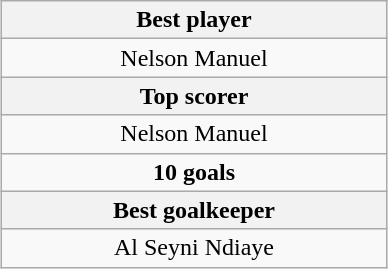<table class="wikitable" style="margin: 1em auto;">
<tr>
<th width=250>Best player</th>
</tr>
<tr>
<td align=center> Nelson Manuel</td>
</tr>
<tr>
<th>Top scorer</th>
</tr>
<tr>
<td align=center> Nelson Manuel</td>
</tr>
<tr>
<td align=center><strong>10 goals</strong></td>
</tr>
<tr>
<th>Best goalkeeper</th>
</tr>
<tr>
<td align=center> Al Seyni Ndiaye</td>
</tr>
</table>
